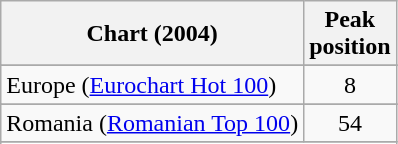<table class="wikitable sortable">
<tr>
<th>Chart (2004)</th>
<th>Peak<br>position</th>
</tr>
<tr>
</tr>
<tr>
</tr>
<tr>
</tr>
<tr>
</tr>
<tr>
<td>Europe (<a href='#'>Eurochart Hot 100</a>)</td>
<td align="center">8</td>
</tr>
<tr>
</tr>
<tr>
</tr>
<tr>
</tr>
<tr>
<td>Romania (<a href='#'>Romanian Top 100</a>)</td>
<td align="center">54</td>
</tr>
<tr>
</tr>
<tr>
</tr>
<tr>
</tr>
</table>
